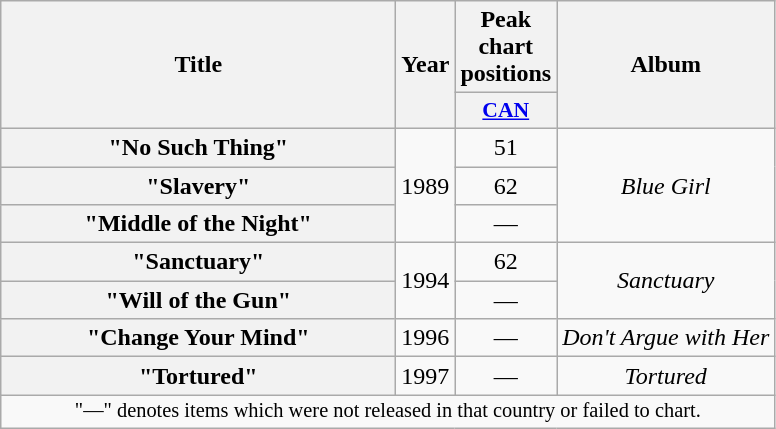<table class="wikitable plainrowheaders" style="text-align:center;">
<tr>
<th scope="col" rowspan="2" style="width:16em;">Title</th>
<th scope="col" rowspan="2">Year</th>
<th scope="col" colspan="1">Peak chart positions</th>
<th scope="col" rowspan="2">Album</th>
</tr>
<tr>
<th scope="col" style="width:2.75em; font-size:90%;"><a href='#'>CAN</a><br></th>
</tr>
<tr>
<th scope="row">"No Such Thing"</th>
<td rowspan="3">1989</td>
<td>51</td>
<td rowspan="3"><em>Blue Girl</em></td>
</tr>
<tr>
<th scope="row">"Slavery"</th>
<td>62</td>
</tr>
<tr>
<th scope="row">"Middle of the Night"</th>
<td>—</td>
</tr>
<tr>
<th scope="row">"Sanctuary"</th>
<td rowspan="2">1994</td>
<td>62</td>
<td rowspan="2"><em>Sanctuary</em></td>
</tr>
<tr>
<th scope="row">"Will of the Gun"</th>
<td>—</td>
</tr>
<tr>
<th scope="row">"Change Your Mind"</th>
<td>1996</td>
<td>—</td>
<td><em>Don't Argue with Her</em></td>
</tr>
<tr>
<th scope="row">"Tortured"</th>
<td>1997</td>
<td>—</td>
<td><em>Tortured</em></td>
</tr>
<tr>
<td colspan="15" align="center" style="font-size:85%">"—" denotes items which were not released in that country or failed to chart.</td>
</tr>
</table>
